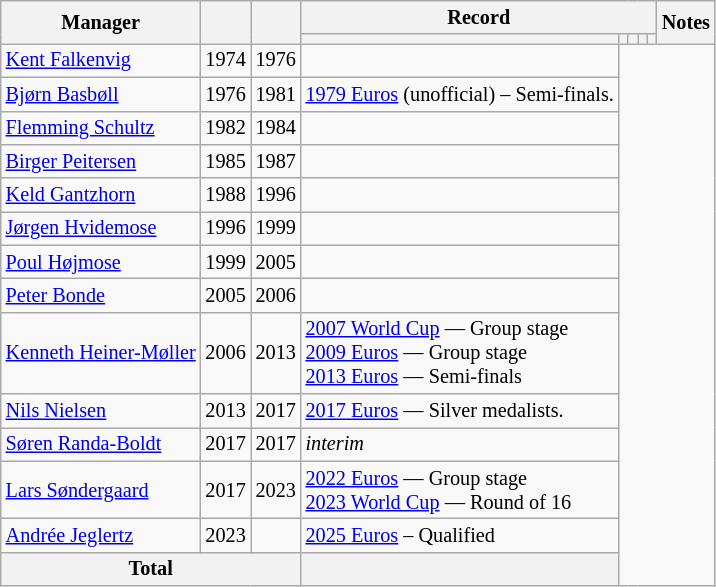<table class="wikitable sortable" style="font-size: 13.5px; text-align: center">
<tr>
<th rowspan="2">Manager</th>
<th rowspan="2"></th>
<th rowspan="2"></th>
<th colspan="5">Record</th>
<th rowspan="2">Notes</th>
</tr>
<tr>
<th></th>
<th></th>
<th></th>
<th></th>
<th></th>
</tr>
<tr>
<td style="text-align:left"> <a href='#'>Kent Falkenvig</a></td>
<td style="text-align:left">1974</td>
<td style="text-align:left">1976<br></td>
<td style="text-align:left"></td>
</tr>
<tr>
<td style="text-align:left"> <a href='#'>Bjørn Basbøll</a></td>
<td style="text-align:left">1976</td>
<td style="text-align:left">1981<br></td>
<td style="text-align:left"><a href='#'>1979 Euros</a> (unofficial) – Semi-finals.</td>
</tr>
<tr>
<td style="text-align:left"> <a href='#'>Flemming Schultz</a></td>
<td style="text-align:left">1982</td>
<td style="text-align:left">1984<br></td>
<td style="text-align:left"></td>
</tr>
<tr>
<td style="text-align:left"> <a href='#'>Birger Peitersen</a></td>
<td style="text-align:left">1985</td>
<td style="text-align:left">1987<br></td>
<td style="text-align:left"></td>
</tr>
<tr>
<td style="text-align:left"> <a href='#'>Keld Gantzhorn</a></td>
<td style="text-align:left">1988</td>
<td style="text-align:left">1996<br></td>
<td style="text-align:left"></td>
</tr>
<tr>
<td style="text-align:left"> <a href='#'>Jørgen Hvidemose</a></td>
<td style="text-align:left">1996</td>
<td style="text-align:left">1999<br></td>
<td style="text-align:left"></td>
</tr>
<tr>
<td style="text-align:left"> <a href='#'>Poul Højmose</a></td>
<td style="text-align:left">1999</td>
<td style="text-align:left">2005<br></td>
<td style="text-align:left"></td>
</tr>
<tr>
<td style="text-align:left"> <a href='#'>Peter Bonde</a></td>
<td style="text-align:left">2005</td>
<td style="text-align:left">2006<br></td>
<td style="text-align:left"></td>
</tr>
<tr>
<td style="text-align:left"> <a href='#'>Kenneth Heiner-Møller</a></td>
<td style="text-align:left">2006</td>
<td style="text-align:left">2013<br></td>
<td style="text-align:left"><a href='#'>2007 World Cup</a> — Group stage<br><a href='#'>2009 Euros</a> — Group stage<br><a href='#'>2013 Euros</a> — Semi-finals</td>
</tr>
<tr>
<td style="text-align:left"> <a href='#'>Nils Nielsen</a></td>
<td style="text-align:left">2013</td>
<td style="text-align:left">2017<br></td>
<td style="text-align:left"><a href='#'>2017 Euros</a> —  Silver medalists.</td>
</tr>
<tr>
<td style="text-align:left"> <a href='#'>Søren Randa-Boldt</a></td>
<td style="text-align:left">2017</td>
<td style="text-align:left">2017<br></td>
<td style="text-align:left"><em>interim</em></td>
</tr>
<tr>
<td style="text-align:left"> <a href='#'>Lars Søndergaard</a></td>
<td style="text-align:left">2017</td>
<td style="text-align:left">2023<br></td>
<td style="text-align:left"><a href='#'>2022 Euros</a> — Group stage<br><a href='#'>2023 World Cup</a> — Round of 16</td>
</tr>
<tr>
<td style="text-align:left"> <a href='#'>Andrée Jeglertz</a></td>
<td style="text-align:left">2023</td>
<td style="text-align:left"><br></td>
<td style="text-align:left"><a href='#'>2025 Euros</a> – Qualified</td>
</tr>
<tr>
<th colspan="3">Total<br></th>
<th></th>
</tr>
</table>
